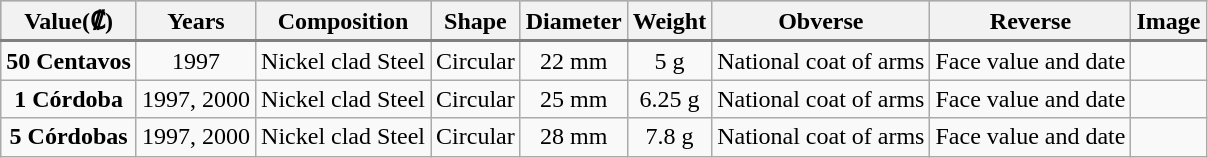<table class="wikitable" style="text-align:center;">
<tr style="text-align:center; border-bottom:2px solid gray;" bgcolor="lightsteelblue">
<th>Value(₡)</th>
<th>Years</th>
<th>Composition</th>
<th>Shape</th>
<th>Diameter</th>
<th>Weight</th>
<th>Obverse</th>
<th>Reverse</th>
<th>Image</th>
</tr>
<tr>
<td><strong>50 Centavos</strong></td>
<td>1997</td>
<td>Nickel clad Steel</td>
<td>Circular</td>
<td>22 mm</td>
<td>5 g</td>
<td>National coat of arms</td>
<td>Face value and date</td>
<td></td>
</tr>
<tr>
<td><strong>1 Córdoba</strong></td>
<td>1997, 2000</td>
<td>Nickel clad Steel</td>
<td>Circular</td>
<td>25 mm</td>
<td>6.25 g</td>
<td>National coat of arms</td>
<td>Face value and date</td>
<td></td>
</tr>
<tr>
<td><strong>5 Córdobas</strong></td>
<td>1997, 2000</td>
<td>Nickel clad Steel</td>
<td>Circular</td>
<td>28 mm</td>
<td>7.8 g</td>
<td>National coat of arms</td>
<td>Face value and date</td>
<td></td>
</tr>
</table>
